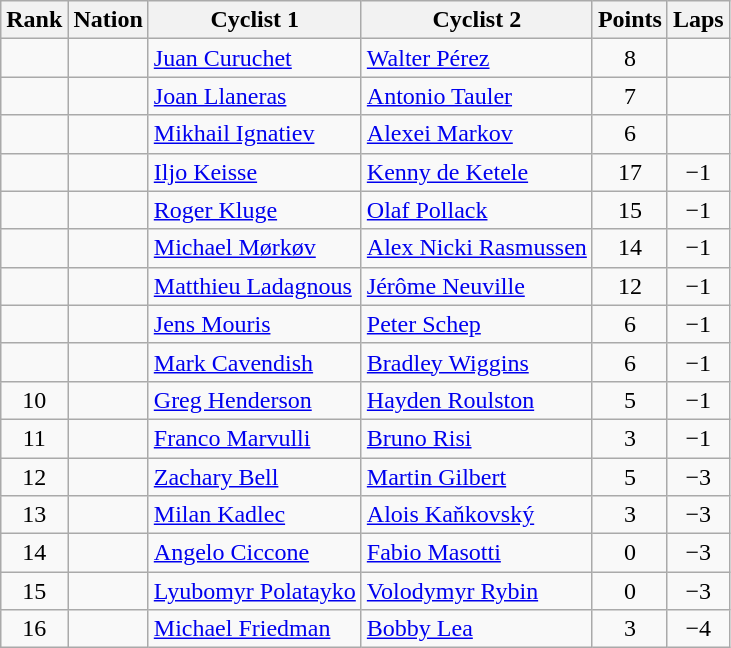<table class="wikitable sortable" style="text-align: center;">
<tr>
<th>Rank</th>
<th>Nation</th>
<th>Cyclist 1</th>
<th>Cyclist 2</th>
<th>Points</th>
<th>Laps</th>
</tr>
<tr>
<td></td>
<td align=left></td>
<td align=left><a href='#'>Juan Curuchet</a></td>
<td align=left><a href='#'>Walter Pérez</a></td>
<td>8</td>
<td></td>
</tr>
<tr>
<td></td>
<td align=left></td>
<td align=left><a href='#'>Joan Llaneras</a></td>
<td align=left><a href='#'>Antonio Tauler</a></td>
<td>7</td>
<td></td>
</tr>
<tr>
<td></td>
<td align=left></td>
<td align=left><a href='#'>Mikhail Ignatiev</a></td>
<td align=left><a href='#'>Alexei Markov</a></td>
<td>6</td>
<td></td>
</tr>
<tr>
<td></td>
<td align=left></td>
<td align=left><a href='#'>Iljo Keisse</a></td>
<td align=left><a href='#'>Kenny de Ketele</a></td>
<td>17</td>
<td>−1</td>
</tr>
<tr>
<td></td>
<td align=left></td>
<td align=left><a href='#'>Roger Kluge</a></td>
<td align=left><a href='#'>Olaf Pollack</a></td>
<td>15</td>
<td>−1</td>
</tr>
<tr>
<td></td>
<td align=left></td>
<td align=left><a href='#'>Michael Mørkøv</a></td>
<td align=left><a href='#'>Alex Nicki Rasmussen</a></td>
<td>14</td>
<td>−1</td>
</tr>
<tr>
<td></td>
<td align=left></td>
<td align=left><a href='#'>Matthieu Ladagnous</a></td>
<td align=left><a href='#'>Jérôme Neuville</a></td>
<td>12</td>
<td>−1</td>
</tr>
<tr>
<td></td>
<td align=left></td>
<td align=left><a href='#'>Jens Mouris</a></td>
<td align=left><a href='#'>Peter Schep</a></td>
<td>6</td>
<td>−1</td>
</tr>
<tr>
<td></td>
<td align=left></td>
<td align=left><a href='#'>Mark Cavendish</a></td>
<td align=left><a href='#'>Bradley Wiggins</a></td>
<td>6</td>
<td>−1</td>
</tr>
<tr>
<td>10</td>
<td align=left></td>
<td align=left><a href='#'>Greg Henderson</a></td>
<td align=left><a href='#'>Hayden Roulston</a></td>
<td>5</td>
<td>−1</td>
</tr>
<tr>
<td>11</td>
<td align=left></td>
<td align=left><a href='#'>Franco Marvulli</a></td>
<td align=left><a href='#'>Bruno Risi</a></td>
<td>3</td>
<td>−1</td>
</tr>
<tr>
<td>12</td>
<td align=left></td>
<td align=left><a href='#'>Zachary Bell</a></td>
<td align=left><a href='#'>Martin Gilbert</a></td>
<td>5</td>
<td>−3</td>
</tr>
<tr>
<td>13</td>
<td align=left></td>
<td align=left><a href='#'>Milan Kadlec</a></td>
<td align=left><a href='#'>Alois Kaňkovský</a></td>
<td>3</td>
<td>−3</td>
</tr>
<tr>
<td>14</td>
<td align=left></td>
<td align=left><a href='#'>Angelo Ciccone</a></td>
<td align=left><a href='#'>Fabio Masotti</a></td>
<td>0</td>
<td>−3</td>
</tr>
<tr>
<td>15</td>
<td align=left></td>
<td align=left><a href='#'>Lyubomyr Polatayko</a></td>
<td align=left><a href='#'>Volodymyr Rybin</a></td>
<td>0</td>
<td>−3</td>
</tr>
<tr>
<td>16</td>
<td align=left></td>
<td align=left><a href='#'>Michael Friedman</a></td>
<td align=left><a href='#'>Bobby Lea</a></td>
<td>3</td>
<td>−4</td>
</tr>
</table>
